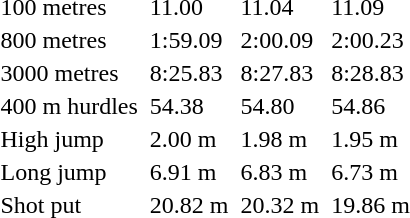<table>
<tr>
<td>100 metres</td>
<td></td>
<td>11.00</td>
<td></td>
<td>11.04</td>
<td></td>
<td>11.09</td>
</tr>
<tr>
<td>800 metres</td>
<td></td>
<td>1:59.09</td>
<td></td>
<td>2:00.09</td>
<td></td>
<td>2:00.23</td>
</tr>
<tr>
<td>3000 metres</td>
<td></td>
<td>8:25.83</td>
<td></td>
<td>8:27.83</td>
<td></td>
<td>8:28.83</td>
</tr>
<tr>
<td>400 m hurdles</td>
<td></td>
<td>54.38</td>
<td></td>
<td>54.80</td>
<td></td>
<td>54.86</td>
</tr>
<tr>
<td>High jump</td>
<td></td>
<td>2.00 m</td>
<td></td>
<td>1.98 m</td>
<td></td>
<td>1.95 m</td>
</tr>
<tr>
<td>Long jump</td>
<td></td>
<td>6.91 m</td>
<td></td>
<td>6.83 m</td>
<td></td>
<td>6.73 m</td>
</tr>
<tr>
<td>Shot put</td>
<td></td>
<td>20.82 m</td>
<td></td>
<td>20.32 m</td>
<td></td>
<td>19.86 m</td>
</tr>
<tr>
</tr>
</table>
